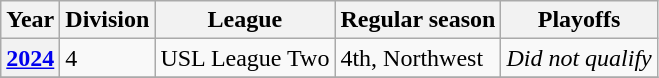<table class="wikitable plainrowheaders">
<tr>
<th scope="col">Year</th>
<th scope="col">Division</th>
<th scope="col">League</th>
<th scope="col">Regular season</th>
<th scope="col">Playoffs</th>
</tr>
<tr>
<th scope="row"><a href='#'>2024</a></th>
<td>4</td>
<td>USL League Two</td>
<td>4th, Northwest</td>
<td><em>Did not qualify</em></td>
</tr>
<tr>
</tr>
</table>
